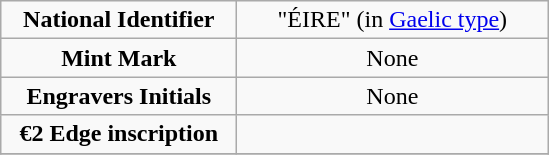<table class="wikitable" style="text-align: center;">
<tr>
<td width=150px><strong>National Identifier</strong></td>
<td width=200px>"ÉIRE" (in <a href='#'>Gaelic type</a>)</td>
</tr>
<tr>
<td><strong>Mint Mark</strong></td>
<td>None</td>
</tr>
<tr>
<td><strong>Engravers Initials</strong></td>
<td>None</td>
</tr>
<tr>
<td><strong>€2 Edge inscription</strong></td>
<td></td>
</tr>
<tr>
</tr>
</table>
